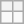<table class="wikitable" style="text-align:center;margin:auto">
<tr>
<th></th>
<th></th>
</tr>
<tr style="vertical-align:top">
<td></td>
<td></td>
</tr>
</table>
